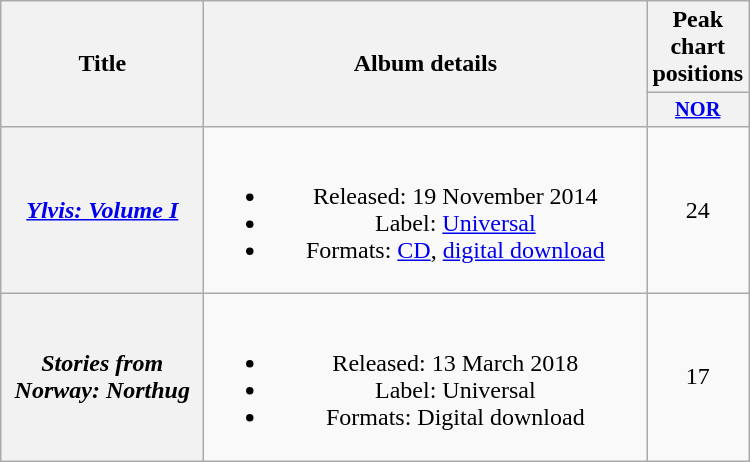<table class="wikitable plainrowheaders" style="text-align:center;">
<tr>
<th scope="col" rowspan="2" style="width:8em;">Title</th>
<th scope="col" rowspan="2" style="width:18em;">Album details</th>
<th scope="col">Peak chart positions</th>
</tr>
<tr>
<th scope="col" style="width:3em;font-size:85%;"><a href='#'>NOR</a><br></th>
</tr>
<tr>
<th scope="row"><em><a href='#'>Ylvis: Volume I</a></em></th>
<td><br><ul><li>Released: 19 November 2014</li><li>Label: <a href='#'>Universal</a></li><li>Formats: <a href='#'>CD</a>, <a href='#'>digital download</a></li></ul></td>
<td>24</td>
</tr>
<tr>
<th scope="row"><em>Stories from Norway: Northug</em></th>
<td><br><ul><li>Released: 13 March 2018</li><li>Label: Universal</li><li>Formats: Digital download</li></ul></td>
<td>17</td>
</tr>
</table>
